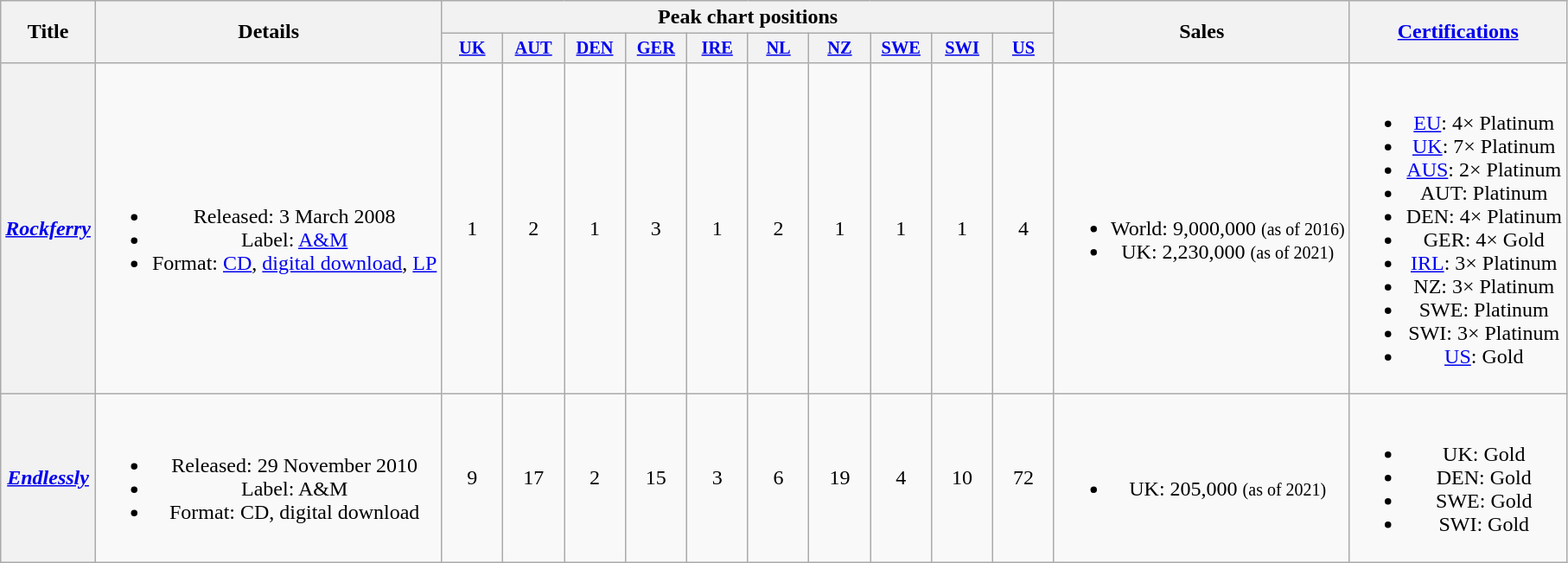<table class="wikitable plainrowheaders" style="text-align:center;">
<tr>
<th scope="col" rowspan="2">Title</th>
<th scope="col" rowspan="2">Details</th>
<th scope="col" colspan="10">Peak chart positions</th>
<th scope="col" rowspan="2">Sales</th>
<th scope="col" rowspan="2"><a href='#'>Certifications</a><br></th>
</tr>
<tr>
<th scope="col" style="width:3em;font-size:85%;"><a href='#'>UK</a><br></th>
<th scope="col" style="width:3em;font-size:85%;"><a href='#'>AUT</a><br></th>
<th scope="col" style="width:3em;font-size:85%;"><a href='#'>DEN</a><br></th>
<th scope="col" style="width:3em;font-size:85%;"><a href='#'>GER</a><br></th>
<th scope="col" style="width:3em;font-size:85%;"><a href='#'>IRE</a><br></th>
<th scope="col" style="width:3em;font-size:85%;"><a href='#'>NL</a><br></th>
<th scope="col" style="width:3em;font-size:85%;"><a href='#'>NZ</a><br></th>
<th scope="col" style="width:3em;font-size:85%;"><a href='#'>SWE</a><br></th>
<th scope="col" style="width:3em;font-size:85%;"><a href='#'>SWI</a><br></th>
<th scope="col" style="width:3em;font-size:85%;"><a href='#'>US</a><br></th>
</tr>
<tr>
<th scope="row"><em><a href='#'>Rockferry</a></em></th>
<td><br><ul><li>Released: 3 March 2008</li><li>Label: <a href='#'>A&M</a> </li><li>Format: <a href='#'>CD</a>, <a href='#'>digital download</a>, <a href='#'>LP</a></li></ul></td>
<td>1</td>
<td>2</td>
<td>1</td>
<td>3</td>
<td>1</td>
<td>2</td>
<td>1</td>
<td>1</td>
<td>1</td>
<td>4</td>
<td><br><ul><li>World: 9,000,000 <small>(as of 2016)</small></li><li>UK: 2,230,000 <small>(as of 2021)</small></li></ul></td>
<td><br><ul><li><a href='#'>EU</a>: 4× Platinum</li><li><a href='#'>UK</a>: 7× Platinum</li><li><a href='#'>AUS</a>: 2× Platinum</li><li>AUT: Platinum</li><li>DEN: 4× Platinum</li><li>GER: 4× Gold</li><li><a href='#'>IRL</a>: 3× Platinum</li><li>NZ: 3× Platinum</li><li>SWE: Platinum</li><li>SWI: 3× Platinum</li><li><a href='#'>US</a>: Gold</li></ul></td>
</tr>
<tr>
<th scope="row"><em><a href='#'>Endlessly</a></em></th>
<td><br><ul><li>Released: 29 November 2010</li><li>Label: A&M</li><li>Format: CD, digital download</li></ul></td>
<td>9</td>
<td>17</td>
<td>2</td>
<td>15</td>
<td>3</td>
<td>6</td>
<td>19</td>
<td>4</td>
<td>10</td>
<td>72</td>
<td><br><ul><li>UK: 205,000 <small>(as of 2021)</small></li></ul></td>
<td><br><ul><li>UK: Gold</li><li>DEN: Gold</li><li>SWE: Gold</li><li>SWI: Gold</li></ul></td>
</tr>
</table>
